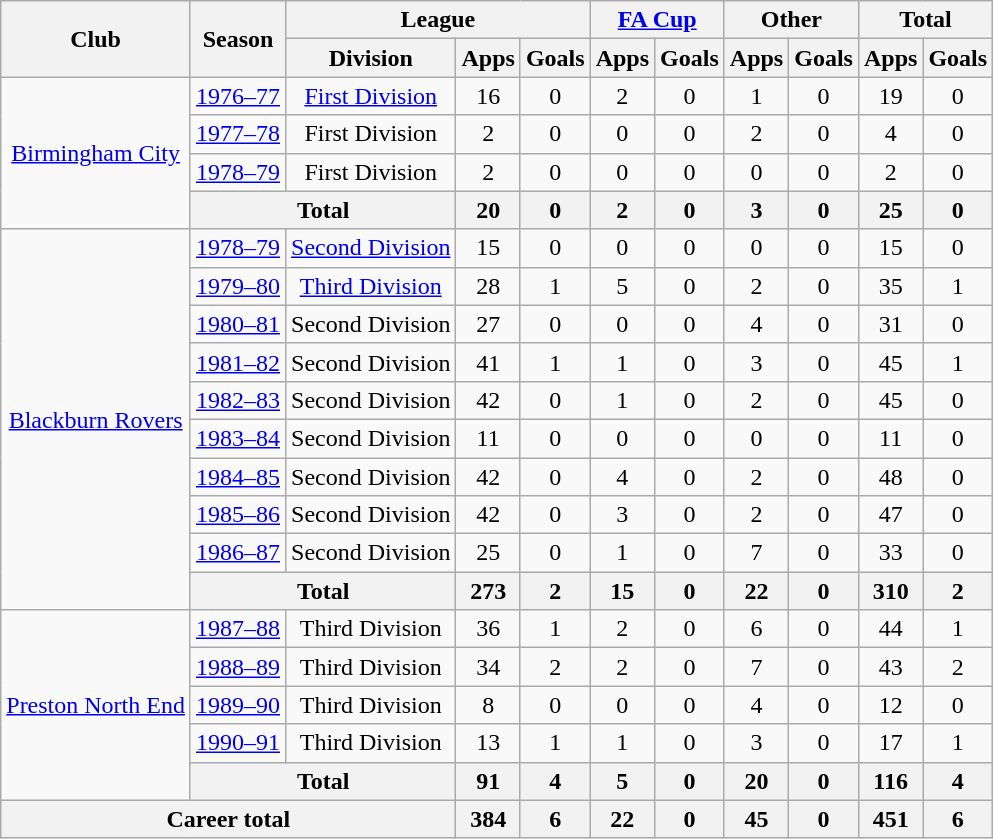<table class="wikitable" style="text-align:center">
<tr>
<th rowspan="2">Club</th>
<th rowspan="2">Season</th>
<th colspan="3">League</th>
<th colspan="2"><a href='#'>FA Cup</a></th>
<th colspan="2">Other</th>
<th colspan="2">Total</th>
</tr>
<tr>
<th>Division</th>
<th>Apps</th>
<th>Goals</th>
<th>Apps</th>
<th>Goals</th>
<th>Apps</th>
<th>Goals</th>
<th>Apps</th>
<th>Goals</th>
</tr>
<tr>
<td rowspan="4"><a href='#'>Birmingham City</a></td>
<td><a href='#'>1976–77</a></td>
<td><a href='#'>First Division</a></td>
<td>16</td>
<td>0</td>
<td>2</td>
<td>0</td>
<td>1</td>
<td>0</td>
<td>19</td>
<td>0</td>
</tr>
<tr>
<td><a href='#'>1977–78</a></td>
<td>First Division</td>
<td>2</td>
<td>0</td>
<td>0</td>
<td>0</td>
<td>2</td>
<td>0</td>
<td>4</td>
<td>0</td>
</tr>
<tr>
<td><a href='#'>1978–79</a></td>
<td>First Division</td>
<td>2</td>
<td>0</td>
<td>0</td>
<td>0</td>
<td>0</td>
<td>0</td>
<td>2</td>
<td>0</td>
</tr>
<tr>
<th colspan="2">Total</th>
<th>20</th>
<th>0</th>
<th>2</th>
<th>0</th>
<th>3</th>
<th>0</th>
<th>25</th>
<th>0</th>
</tr>
<tr>
<td rowspan="10"><a href='#'>Blackburn Rovers</a></td>
<td><a href='#'>1978–79</a></td>
<td><a href='#'>Second Division</a></td>
<td>15</td>
<td>0</td>
<td>0</td>
<td>0</td>
<td>0</td>
<td>0</td>
<td>15</td>
<td>0</td>
</tr>
<tr>
<td><a href='#'>1979–80</a></td>
<td><a href='#'>Third Division</a></td>
<td>28</td>
<td>1</td>
<td>5</td>
<td>0</td>
<td>2</td>
<td>0</td>
<td>35</td>
<td>1</td>
</tr>
<tr>
<td><a href='#'>1980–81</a></td>
<td>Second Division</td>
<td>27</td>
<td>0</td>
<td>0</td>
<td>0</td>
<td>4</td>
<td>0</td>
<td>31</td>
<td>0</td>
</tr>
<tr>
<td><a href='#'>1981–82</a></td>
<td>Second Division</td>
<td>41</td>
<td>1</td>
<td>1</td>
<td>0</td>
<td>3</td>
<td>0</td>
<td>45</td>
<td>1</td>
</tr>
<tr>
<td><a href='#'>1982–83</a></td>
<td>Second Division</td>
<td>42</td>
<td>0</td>
<td>1</td>
<td>0</td>
<td>2</td>
<td>0</td>
<td>45</td>
<td>0</td>
</tr>
<tr>
<td><a href='#'>1983–84</a></td>
<td>Second Division</td>
<td>11</td>
<td>0</td>
<td>0</td>
<td>0</td>
<td>0</td>
<td>0</td>
<td>11</td>
<td>0</td>
</tr>
<tr>
<td><a href='#'>1984–85</a></td>
<td>Second Division</td>
<td>42</td>
<td>0</td>
<td>4</td>
<td>0</td>
<td>2</td>
<td>0</td>
<td>48</td>
<td>0</td>
</tr>
<tr>
<td><a href='#'>1985–86</a></td>
<td>Second Division</td>
<td>42</td>
<td>0</td>
<td>3</td>
<td>0</td>
<td>2</td>
<td>0</td>
<td>47</td>
<td>0</td>
</tr>
<tr>
<td><a href='#'>1986–87</a></td>
<td>Second Division</td>
<td>25</td>
<td>0</td>
<td>1</td>
<td>0</td>
<td>7</td>
<td>0</td>
<td>33</td>
<td>0</td>
</tr>
<tr>
<th colspan="2">Total</th>
<th>273</th>
<th>2</th>
<th>15</th>
<th>0</th>
<th>22</th>
<th>0</th>
<th>310</th>
<th>2</th>
</tr>
<tr>
<td rowspan="5"><a href='#'>Preston North End</a></td>
<td><a href='#'>1987–88</a></td>
<td>Third Division</td>
<td>36</td>
<td>1</td>
<td>2</td>
<td>0</td>
<td>6</td>
<td>0</td>
<td>44</td>
<td>1</td>
</tr>
<tr>
<td><a href='#'>1988–89</a></td>
<td>Third Division</td>
<td>34</td>
<td>2</td>
<td>2</td>
<td>0</td>
<td>7</td>
<td>0</td>
<td>43</td>
<td>2</td>
</tr>
<tr>
<td><a href='#'>1989–90</a></td>
<td>Third Division</td>
<td>8</td>
<td>0</td>
<td>0</td>
<td>0</td>
<td>4</td>
<td>0</td>
<td>12</td>
<td>0</td>
</tr>
<tr>
<td><a href='#'>1990–91</a></td>
<td>Third Division</td>
<td>13</td>
<td>1</td>
<td>1</td>
<td>0</td>
<td>3</td>
<td>0</td>
<td>17</td>
<td>1</td>
</tr>
<tr>
<th colspan="2">Total</th>
<th>91</th>
<th>4</th>
<th>5</th>
<th>0</th>
<th>20</th>
<th>0</th>
<th>116</th>
<th>4</th>
</tr>
<tr>
<th colspan="3">Career total</th>
<th>384</th>
<th>6</th>
<th>22</th>
<th>0</th>
<th>45</th>
<th>0</th>
<th>451</th>
<th>6</th>
</tr>
</table>
